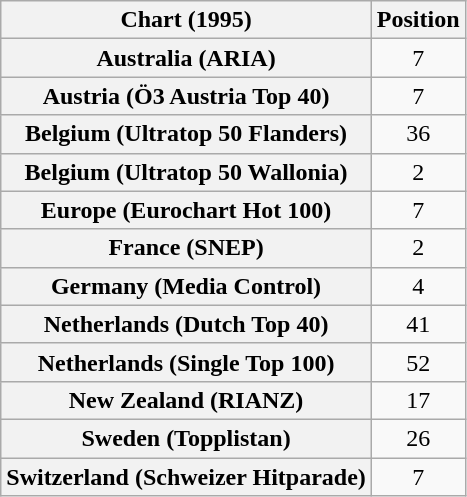<table class="wikitable sortable plainrowheaders" style="text-align:center">
<tr>
<th>Chart (1995)</th>
<th>Position</th>
</tr>
<tr>
<th scope="row">Australia (ARIA)</th>
<td>7</td>
</tr>
<tr>
<th scope="row">Austria (Ö3 Austria Top 40)</th>
<td>7</td>
</tr>
<tr>
<th scope="row">Belgium (Ultratop 50 Flanders)</th>
<td>36</td>
</tr>
<tr>
<th scope="row">Belgium (Ultratop 50 Wallonia)</th>
<td>2</td>
</tr>
<tr>
<th scope="row">Europe (Eurochart Hot 100)</th>
<td>7</td>
</tr>
<tr>
<th scope="row">France (SNEP)</th>
<td>2</td>
</tr>
<tr>
<th scope="row">Germany (Media Control)</th>
<td>4</td>
</tr>
<tr>
<th scope="row">Netherlands (Dutch Top 40)</th>
<td>41</td>
</tr>
<tr>
<th scope="row">Netherlands (Single Top 100)</th>
<td>52</td>
</tr>
<tr>
<th scope="row">New Zealand (RIANZ)</th>
<td>17</td>
</tr>
<tr>
<th scope="row">Sweden (Topplistan)</th>
<td>26</td>
</tr>
<tr>
<th scope="row">Switzerland (Schweizer Hitparade)</th>
<td>7</td>
</tr>
</table>
